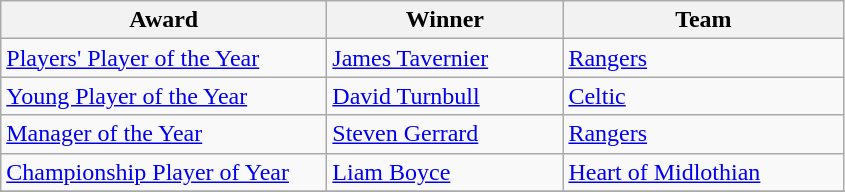<table class="wikitable">
<tr>
<th width=210>Award</th>
<th width=150>Winner</th>
<th width=180>Team</th>
</tr>
<tr>
<td><a href='#'>Players' Player of the Year</a></td>
<td><a href='#'>James Tavernier</a></td>
<td><a href='#'>Rangers</a></td>
</tr>
<tr>
<td><a href='#'>Young Player of the Year</a></td>
<td><a href='#'>David Turnbull</a></td>
<td><a href='#'>Celtic</a></td>
</tr>
<tr>
<td><a href='#'>Manager of the Year</a></td>
<td><a href='#'>Steven Gerrard</a></td>
<td><a href='#'>Rangers</a></td>
</tr>
<tr>
<td><a href='#'>Championship Player of Year</a></td>
<td><a href='#'>Liam Boyce</a></td>
<td><a href='#'>Heart of Midlothian</a></td>
</tr>
<tr>
</tr>
</table>
